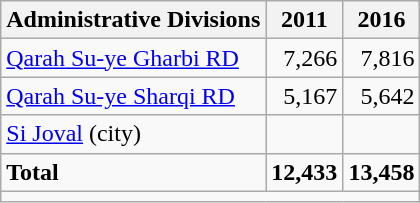<table class="wikitable">
<tr>
<th>Administrative Divisions</th>
<th>2011</th>
<th>2016</th>
</tr>
<tr>
<td><a href='#'>Qarah Su-ye Gharbi RD</a></td>
<td style="text-align: right;">7,266</td>
<td style="text-align: right;">7,816</td>
</tr>
<tr>
<td><a href='#'>Qarah Su-ye Sharqi RD</a></td>
<td style="text-align: right;">5,167</td>
<td style="text-align: right;">5,642</td>
</tr>
<tr>
<td><a href='#'>Si Joval</a> (city)</td>
<td style="text-align: right;"></td>
<td style="text-align: right;"></td>
</tr>
<tr>
<td><strong>Total</strong></td>
<td style="text-align: right;"><strong>12,433</strong></td>
<td style="text-align: right;"><strong>13,458</strong></td>
</tr>
<tr>
<td colspan=3></td>
</tr>
</table>
